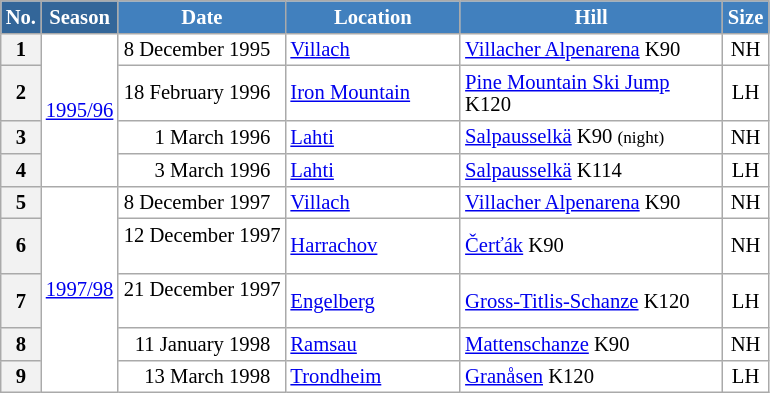<table class="wikitable sortable" style="font-size:86%; line-height:15px; text-align:left; border:grey solid 1px; border-collapse:collapse; background:#ffffff;">
<tr style="background:#efefef;">
<th style="background-color:#369; color:white; width:10px;">No.</th>
<th style="background-color:#369; color:white;  width:30px;">Season</th>
<th style="background-color:#4180be; color:white; width:105px;">Date</th>
<th style="background-color:#4180be; color:white; width:110px;">Location</th>
<th style="background-color:#4180be; color:white; width:168px;">Hill</th>
<th style="background-color:#4180be; color:white; width:25px;">Size</th>
</tr>
<tr>
<th scope=row style="text-align:center;">1</th>
<td align=center rowspan=4><a href='#'>1995/96</a></td>
<td align=right>8 December 1995  </td>
<td> <a href='#'>Villach</a></td>
<td><a href='#'>Villacher Alpenarena</a> K90</td>
<td align=center>NH</td>
</tr>
<tr>
<th scope=row style="text-align:center;">2</th>
<td align=right>18 February 1996  </td>
<td> <a href='#'>Iron Mountain</a></td>
<td><a href='#'>Pine Mountain Ski Jump</a> K120</td>
<td align=center>LH</td>
</tr>
<tr>
<th scope=row style="text-align:center;">3</th>
<td align=right>1 March 1996  </td>
<td> <a href='#'>Lahti</a></td>
<td><a href='#'>Salpausselkä</a> K90 <small>(night)</small></td>
<td align=center>NH</td>
</tr>
<tr>
<th scope=row style="text-align:center;">4</th>
<td align=right>3 March 1996  </td>
<td> <a href='#'>Lahti</a></td>
<td><a href='#'>Salpausselkä</a> K114</td>
<td align=center>LH</td>
</tr>
<tr>
<th scope=row style="text-align:center;">5</th>
<td align=center rowspan=5><a href='#'>1997/98</a></td>
<td align=right>8 December 1997  </td>
<td> <a href='#'>Villach</a></td>
<td><a href='#'>Villacher Alpenarena</a> K90</td>
<td align=center>NH</td>
</tr>
<tr>
<th scope=row style="text-align:center;">6</th>
<td align=right>12 December 1997  </td>
<td> <a href='#'>Harrachov</a></td>
<td><a href='#'>Čerťák</a> K90</td>
<td align=center>NH</td>
</tr>
<tr>
<th scope=row style="text-align:center;">7</th>
<td align=right>21 December 1997  </td>
<td> <a href='#'>Engelberg</a></td>
<td><a href='#'>Gross-Titlis-Schanze</a> K120</td>
<td align=center>LH</td>
</tr>
<tr>
<th scope=row style="text-align:center;">8</th>
<td align=right>11 January 1998  </td>
<td> <a href='#'>Ramsau</a></td>
<td><a href='#'>Mattenschanze</a> K90</td>
<td align=center>NH</td>
</tr>
<tr>
<th scope=row style="text-align:center;">9</th>
<td align=right>13 March 1998  </td>
<td> <a href='#'>Trondheim</a></td>
<td><a href='#'>Granåsen</a> K120</td>
<td align=center>LH</td>
</tr>
</table>
